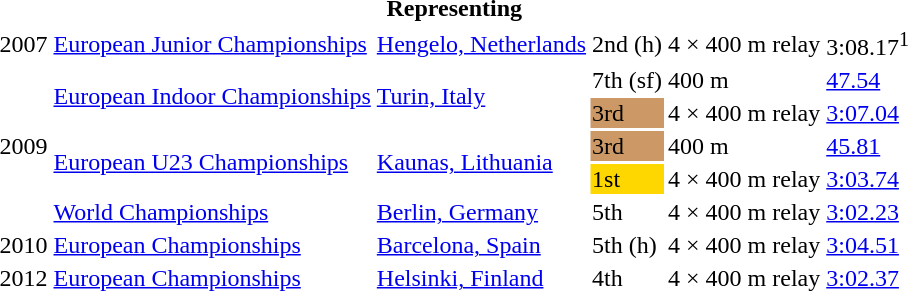<table>
<tr>
<th colspan="6">Representing </th>
</tr>
<tr>
<td>2007</td>
<td><a href='#'>European Junior Championships</a></td>
<td><a href='#'>Hengelo, Netherlands</a></td>
<td>2nd (h)</td>
<td>4 × 400 m relay</td>
<td>3:08.17<sup>1</sup></td>
</tr>
<tr>
<td rowspan=5>2009</td>
<td rowspan=2><a href='#'>European Indoor Championships</a></td>
<td rowspan=2><a href='#'>Turin, Italy</a></td>
<td>7th (sf)</td>
<td>400 m</td>
<td><a href='#'>47.54</a></td>
</tr>
<tr>
<td bgcolor=cc9966>3rd</td>
<td>4 × 400 m relay</td>
<td><a href='#'>3:07.04</a></td>
</tr>
<tr>
<td rowspan=2><a href='#'>European U23 Championships</a></td>
<td rowspan=2><a href='#'>Kaunas, Lithuania</a></td>
<td bgcolor=cc9966>3rd</td>
<td>400 m</td>
<td><a href='#'>45.81</a></td>
</tr>
<tr>
<td bgcolor=gold>1st</td>
<td>4 × 400 m relay</td>
<td><a href='#'>3:03.74</a></td>
</tr>
<tr>
<td><a href='#'>World Championships</a></td>
<td><a href='#'>Berlin, Germany</a></td>
<td>5th</td>
<td>4 × 400 m relay</td>
<td><a href='#'>3:02.23</a></td>
</tr>
<tr>
<td>2010</td>
<td><a href='#'>European Championships</a></td>
<td><a href='#'>Barcelona, Spain</a></td>
<td>5th (h)</td>
<td>4 × 400 m relay</td>
<td><a href='#'>3:04.51</a></td>
</tr>
<tr>
<td>2012</td>
<td><a href='#'>European Championships</a></td>
<td><a href='#'>Helsinki, Finland</a></td>
<td>4th</td>
<td>4 × 400 m relay</td>
<td><a href='#'>3:02.37</a></td>
</tr>
</table>
